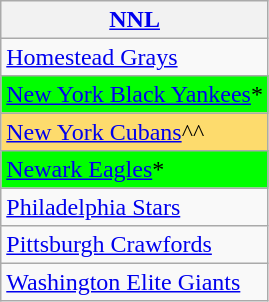<table class="wikitable" style="font-size:100%;line-height:1.1;">
<tr>
<th><a href='#'>NNL</a></th>
</tr>
<tr>
<td><a href='#'>Homestead Grays</a></td>
</tr>
<tr>
<td style="background-color: #00FF00;"><a href='#'>New York Black Yankees</a>*</td>
</tr>
<tr>
<td style="background-color: #FDDB6D;"><a href='#'>New York Cubans</a>^^</td>
</tr>
<tr>
<td style="background-color: #00FF00;"><a href='#'>Newark Eagles</a>*</td>
</tr>
<tr>
<td><a href='#'>Philadelphia Stars</a></td>
</tr>
<tr>
<td><a href='#'>Pittsburgh Crawfords</a></td>
</tr>
<tr>
<td><a href='#'>Washington Elite Giants</a></td>
</tr>
</table>
